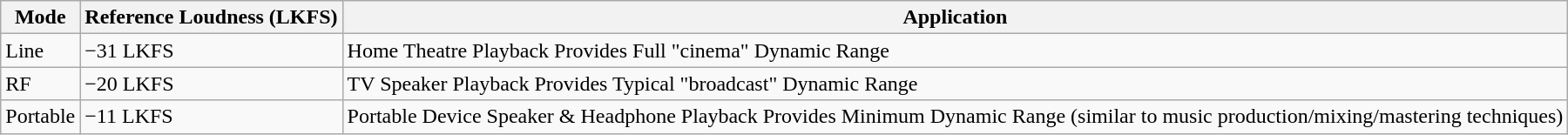<table class="wikitable">
<tr>
<th>Mode</th>
<th>Reference Loudness (LKFS)</th>
<th>Application</th>
</tr>
<tr>
<td>Line</td>
<td>−31 LKFS</td>
<td>Home Theatre Playback Provides Full "cinema" Dynamic Range</td>
</tr>
<tr>
<td>RF</td>
<td>−20 LKFS</td>
<td>TV Speaker Playback Provides Typical "broadcast" Dynamic Range</td>
</tr>
<tr>
<td>Portable</td>
<td>−11 LKFS</td>
<td>Portable Device Speaker & Headphone Playback Provides Minimum Dynamic Range (similar to music production/mixing/mastering techniques)</td>
</tr>
</table>
